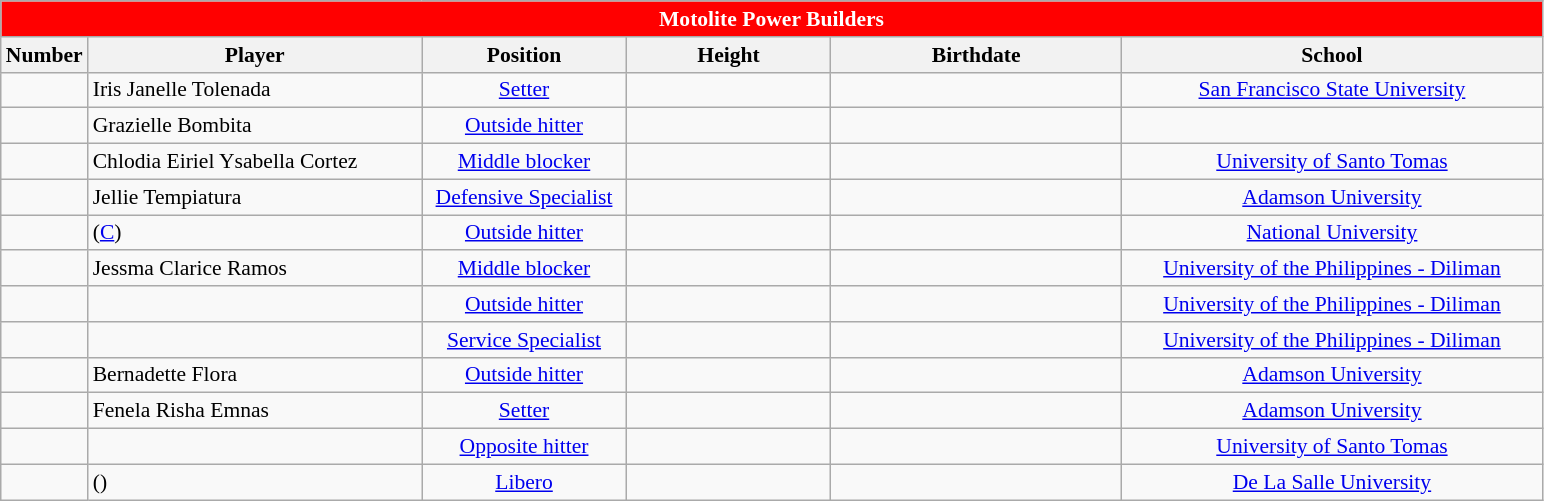<table class="wikitable sortable" style="font-size:90%; text-align:left;">
<tr>
<th colspan="6" style= "background:red; color:white; text-align: center"><strong>Motolite Power Builders</strong></th>
</tr>
<tr style="background:#FFFFFF;">
<th style= "align=center; width:2em;">Number</th>
<th style= "align=center;width:15em;">Player</th>
<th style= "align=center; width:9em;">Position</th>
<th style= "align=center; width:9em;">Height</th>
<th style= "align=center; width:13em;">Birthdate</th>
<th style= "align=center; width:19em;">School</th>
</tr>
<tr align=center>
<td></td>
<td style="text-align: left"> Iris Janelle Tolenada</td>
<td><a href='#'>Setter</a></td>
<td></td>
<td align=right></td>
<td><a href='#'>San Francisco State University</a></td>
</tr>
<tr align=center>
<td></td>
<td style="text-align: left"> Grazielle Bombita</td>
<td><a href='#'>Outside hitter</a></td>
<td></td>
<td align=right></td>
<td></td>
</tr>
<tr align=center>
<td></td>
<td style="text-align: left"> Chlodia Eiriel Ysabella Cortez</td>
<td><a href='#'>Middle blocker</a></td>
<td></td>
<td align=right></td>
<td><a href='#'>University of Santo Tomas</a></td>
</tr>
<tr align=center>
<td></td>
<td style="text-align: left"> Jellie Tempiatura</td>
<td><a href='#'>Defensive Specialist</a></td>
<td></td>
<td align=right></td>
<td><a href='#'>Adamson University</a></td>
</tr>
<tr align=center>
<td></td>
<td style="text-align: left">  (<a href='#'>C</a>)</td>
<td><a href='#'>Outside hitter</a></td>
<td></td>
<td align=right></td>
<td><a href='#'>National University</a></td>
</tr>
<tr align=center>
<td></td>
<td style="text-align: left"> Jessma Clarice Ramos</td>
<td><a href='#'>Middle blocker</a></td>
<td></td>
<td align=right></td>
<td><a href='#'>University of the Philippines - Diliman</a></td>
</tr>
<tr align=center>
<td></td>
<td style="text-align: left"> </td>
<td><a href='#'>Outside hitter</a></td>
<td></td>
<td align=right></td>
<td><a href='#'>University of the Philippines - Diliman</a></td>
</tr>
<tr align=center>
<td></td>
<td style="text-align: left"> </td>
<td><a href='#'>Service Specialist</a></td>
<td></td>
<td align=right></td>
<td><a href='#'>University of the Philippines - Diliman</a></td>
</tr>
<tr align=center>
<td></td>
<td style="text-align: left"> Bernadette Flora</td>
<td><a href='#'>Outside hitter</a></td>
<td></td>
<td align=right></td>
<td><a href='#'>Adamson University</a></td>
</tr>
<tr align=center>
<td></td>
<td style="text-align: left"> Fenela Risha Emnas</td>
<td><a href='#'>Setter</a></td>
<td></td>
<td align=right></td>
<td><a href='#'>Adamson University</a></td>
</tr>
<tr align=center>
<td></td>
<td style="text-align: left"> </td>
<td><a href='#'>Opposite hitter</a></td>
<td></td>
<td align=right></td>
<td><a href='#'>University of Santo Tomas</a></td>
</tr>
<tr align=center>
<td></td>
<td style="text-align: left">  ()</td>
<td><a href='#'>Libero</a></td>
<td></td>
<td align=right></td>
<td><a href='#'>De La Salle University</a></td>
</tr>
</table>
